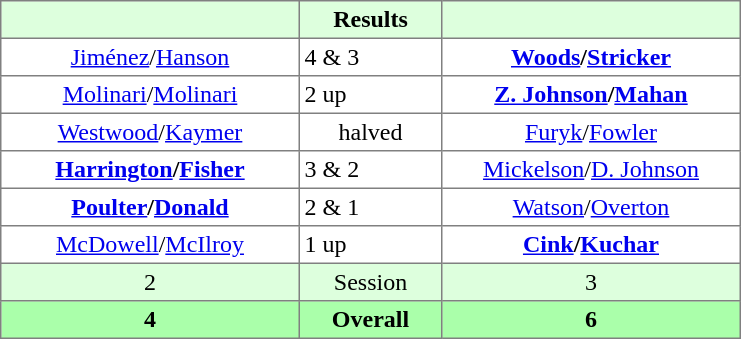<table border="1" cellpadding="3" style="border-collapse:collapse; text-align:center;">
<tr style="background:#dfd;">
<th style="width:12em;"></th>
<th style="width:5.5em;">Results</th>
<th style="width:12em;"></th>
</tr>
<tr>
<td><a href='#'>Jiménez</a>/<a href='#'>Hanson</a></td>
<td align=left> 4 & 3</td>
<td><strong><a href='#'>Woods</a>/<a href='#'>Stricker</a></strong></td>
</tr>
<tr>
<td><a href='#'>Molinari</a>/<a href='#'>Molinari</a></td>
<td align=left> 2 up</td>
<td><strong><a href='#'>Z. Johnson</a>/<a href='#'>Mahan</a></strong></td>
</tr>
<tr>
<td><a href='#'>Westwood</a>/<a href='#'>Kaymer</a></td>
<td>halved</td>
<td><a href='#'>Furyk</a>/<a href='#'>Fowler</a></td>
</tr>
<tr>
<td><strong><a href='#'>Harrington</a>/<a href='#'>Fisher</a></strong></td>
<td align=left> 3 & 2</td>
<td><a href='#'>Mickelson</a>/<a href='#'>D. Johnson</a></td>
</tr>
<tr>
<td><strong><a href='#'>Poulter</a>/<a href='#'>Donald</a></strong></td>
<td align=left> 2 & 1</td>
<td><a href='#'>Watson</a>/<a href='#'>Overton</a></td>
</tr>
<tr>
<td><a href='#'>McDowell</a>/<a href='#'>McIlroy</a></td>
<td align=left> 1 up</td>
<td><strong><a href='#'>Cink</a>/<a href='#'>Kuchar</a></strong></td>
</tr>
<tr style="background:#dfd;">
<td>2</td>
<td>Session</td>
<td>3</td>
</tr>
<tr style="background:#afa;">
<th>4</th>
<th>Overall</th>
<th>6</th>
</tr>
</table>
